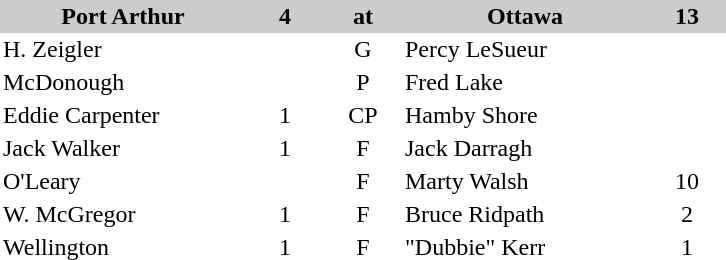<table cellpadding=2 cellspacing=0 border=0>
<tr bgcolor=#cccccc align="center">
<th style="width:10em">Port Arthur</th>
<th style="width:3em">4</th>
<th style="width:3em">at</th>
<th style="width:10em">Ottawa</th>
<th style="width:3em">13</th>
</tr>
<tr>
<td>H. Zeigler</td>
<td></td>
<td align=center>G</td>
<td>Percy LeSueur</td>
<td></td>
<td></td>
</tr>
<tr>
<td>McDonough</td>
<td></td>
<td align=center>P</td>
<td>Fred Lake</td>
<td></td>
<td></td>
</tr>
<tr>
<td>Eddie Carpenter</td>
<td align="center">1</td>
<td align=center>CP</td>
<td>Hamby Shore</td>
<td></td>
<td></td>
</tr>
<tr>
<td>Jack Walker</td>
<td align="center">1</td>
<td align=center>F</td>
<td>Jack Darragh</td>
<td></td>
<td></td>
</tr>
<tr>
<td>O'Leary</td>
<td></td>
<td align=center>F</td>
<td>Marty Walsh</td>
<td align="center">10</td>
<td></td>
</tr>
<tr>
<td>W. McGregor</td>
<td align="center">1</td>
<td align=center>F</td>
<td>Bruce Ridpath</td>
<td align="center">2</td>
<td></td>
</tr>
<tr>
<td>Wellington</td>
<td align="center">1</td>
<td align=center>F</td>
<td>"Dubbie" Kerr</td>
<td align="center">1</td>
<td></td>
</tr>
</table>
